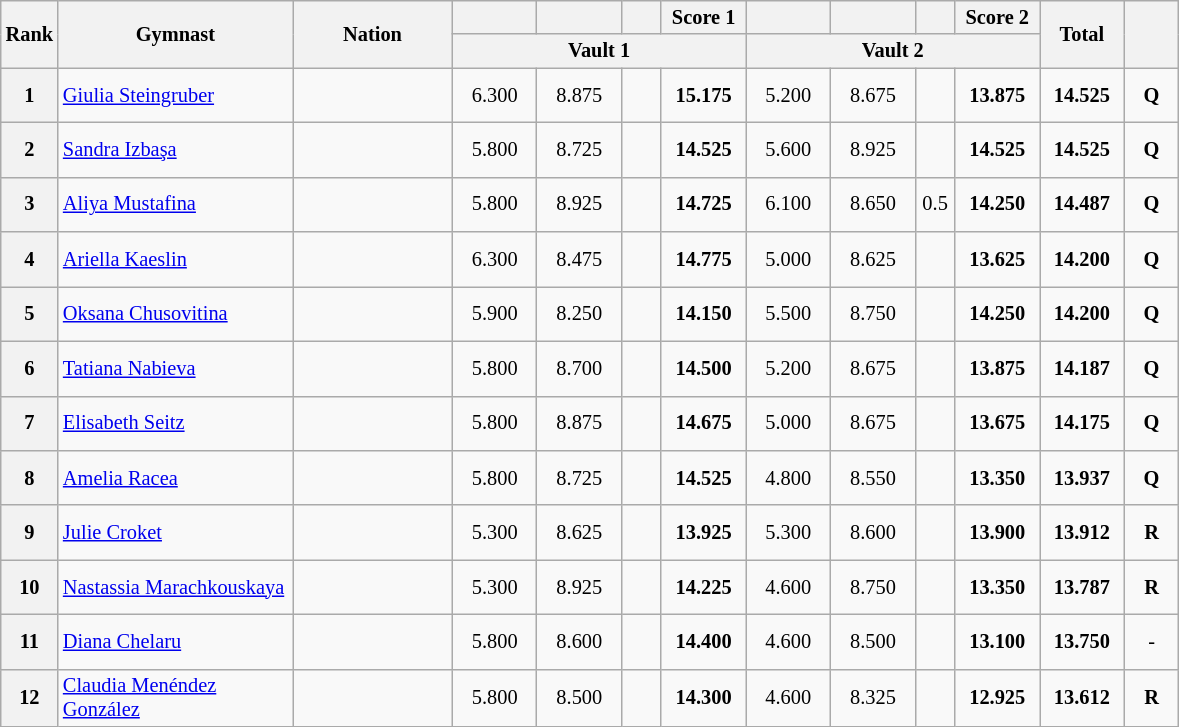<table class="wikitable sortable" style="text-align:center; font-size:85%">
<tr>
<th rowspan=2 style="width:15px;">Rank</th>
<th rowspan=2 style="width:150px;">Gymnast</th>
<th rowspan=2 style="width:100px;">Nation</th>
<th colspan=1 style="width:50px;"></th>
<th colspan=1 style="width:50px;"></th>
<th colspan=1 style="width:20px;"></th>
<th colspan=1 style="width:50px;">Score 1</th>
<th colspan=1 style="width:50px;"></th>
<th colspan=1 style="width:50px;"></th>
<th colspan=1 style="width:20px;"></th>
<th colspan=1 style="width:50px;">Score 2</th>
<th rowspan=2 style="width:50px;">Total</th>
<th rowspan=2 style="width:30px;"></th>
</tr>
<tr>
<th colspan=4>Vault 1</th>
<th colspan=4>Vault 2</th>
</tr>
<tr>
<th scope=row style="text-align:center">1</th>
<td height="30" style="text-align:left;"><a href='#'>Giulia Steingruber</a></td>
<td style="text-align:left;"></td>
<td>6.300</td>
<td>8.875</td>
<td></td>
<td><strong>15.175</strong></td>
<td>5.200</td>
<td>8.675</td>
<td></td>
<td><strong>13.875</strong></td>
<td><strong>14.525</strong></td>
<td><strong>Q</strong></td>
</tr>
<tr>
<th scope=row style="text-align:center">2</th>
<td height="30" align=left><a href='#'>Sandra Izbaşa</a></td>
<td style="text-align:left;"></td>
<td>5.800</td>
<td>8.725</td>
<td></td>
<td><strong>14.525</strong></td>
<td>5.600</td>
<td>8.925</td>
<td></td>
<td><strong>14.525</strong></td>
<td><strong>14.525</strong></td>
<td><strong>Q</strong></td>
</tr>
<tr>
<th scope=row style="text-align:center">3</th>
<td height="30" style="text-align:left;"><a href='#'>Aliya Mustafina</a></td>
<td style="text-align:left;"></td>
<td>5.800</td>
<td>8.925</td>
<td></td>
<td><strong>14.725</strong></td>
<td>6.100</td>
<td>8.650</td>
<td>0.5</td>
<td><strong>14.250</strong></td>
<td><strong>14.487</strong></td>
<td><strong>Q</strong></td>
</tr>
<tr>
<th scope=row style="text-align:center">4</th>
<td height="30" align=left><a href='#'>Ariella Kaeslin</a></td>
<td style="text-align:left;"></td>
<td>6.300</td>
<td>8.475</td>
<td></td>
<td><strong>14.775</strong></td>
<td>5.000</td>
<td>8.625</td>
<td></td>
<td><strong>13.625</strong></td>
<td><strong>14.200</strong></td>
<td><strong>Q</strong></td>
</tr>
<tr>
<th scope=row style="text-align:center">5</th>
<td height="30" style="text-align:left;"><a href='#'>Oksana Chusovitina</a></td>
<td style="text-align:left;"></td>
<td>5.900</td>
<td>8.250</td>
<td></td>
<td><strong>14.150</strong></td>
<td>5.500</td>
<td>8.750</td>
<td></td>
<td><strong>14.250</strong></td>
<td><strong>14.200</strong></td>
<td><strong>Q</strong></td>
</tr>
<tr>
<th scope=row style="text-align:center">6</th>
<td height="30" align=left><a href='#'>Tatiana Nabieva</a></td>
<td style="text-align:left;"></td>
<td>5.800</td>
<td>8.700</td>
<td></td>
<td><strong>14.500</strong></td>
<td>5.200</td>
<td>8.675</td>
<td></td>
<td><strong>13.875</strong></td>
<td><strong>14.187</strong></td>
<td><strong>Q</strong></td>
</tr>
<tr>
<th scope=row style="text-align:center">7</th>
<td height="30" style="text-align:left;"><a href='#'>Elisabeth Seitz</a></td>
<td style="text-align:left;"></td>
<td>5.800</td>
<td>8.875</td>
<td></td>
<td><strong>14.675</strong></td>
<td>5.000</td>
<td>8.675</td>
<td></td>
<td><strong>13.675</strong></td>
<td><strong>14.175</strong></td>
<td><strong>Q</strong></td>
</tr>
<tr>
<th scope=row style="text-align:center">8</th>
<td height="30" align=left><a href='#'>Amelia Racea</a></td>
<td style="text-align:left;"></td>
<td>5.800</td>
<td>8.725</td>
<td></td>
<td><strong>14.525</strong></td>
<td>4.800</td>
<td>8.550</td>
<td></td>
<td><strong>13.350</strong></td>
<td><strong>13.937</strong></td>
<td><strong>Q</strong></td>
</tr>
<tr>
<th scope=row style="text-align:center">9</th>
<td height="30" style="text-align:left;"><a href='#'>Julie Croket</a></td>
<td style="text-align:left;"></td>
<td>5.300</td>
<td>8.625</td>
<td></td>
<td><strong>13.925</strong></td>
<td>5.300</td>
<td>8.600</td>
<td></td>
<td><strong>13.900</strong></td>
<td><strong>13.912</strong></td>
<td><strong>R</strong></td>
</tr>
<tr>
<th scope=row style="text-align:center">10</th>
<td height="30" align=left><a href='#'>Nastassia Marachkouskaya</a></td>
<td style="text-align:left;"></td>
<td>5.300</td>
<td>8.925</td>
<td></td>
<td><strong>14.225</strong></td>
<td>4.600</td>
<td>8.750</td>
<td></td>
<td><strong>13.350</strong></td>
<td><strong>13.787</strong></td>
<td><strong>R</strong></td>
</tr>
<tr>
<th scope=row style="text-align:center">11</th>
<td height="30" style="text-align:left;"><a href='#'>Diana Chelaru</a></td>
<td style="text-align:left;"></td>
<td>5.800</td>
<td>8.600</td>
<td></td>
<td><strong>14.400</strong></td>
<td>4.600</td>
<td>8.500</td>
<td></td>
<td><strong>13.100</strong></td>
<td><strong>13.750</strong></td>
<td>-</td>
</tr>
<tr>
<th scope=row style="text-align:center">12</th>
<td height="30" align=left><a href='#'>Claudia Menéndez González</a></td>
<td style="text-align:left;"></td>
<td>5.800</td>
<td>8.500</td>
<td></td>
<td><strong>14.300</strong></td>
<td>4.600</td>
<td>8.325</td>
<td></td>
<td><strong>12.925</strong></td>
<td><strong>13.612</strong></td>
<td><strong>R</strong></td>
</tr>
</table>
